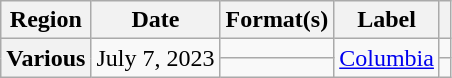<table class="wikitable plainrowheaders">
<tr>
<th scope="col">Region</th>
<th scope="col">Date</th>
<th scope="col">Format(s)</th>
<th scope="col">Label</th>
<th scope="col"></th>
</tr>
<tr>
<th scope="row" rowspan="2">Various</th>
<td rowspan="2">July 7, 2023</td>
<td></td>
<td rowspan="2"><a href='#'>Columbia</a></td>
<td></td>
</tr>
<tr>
<td></td>
<td></td>
</tr>
</table>
